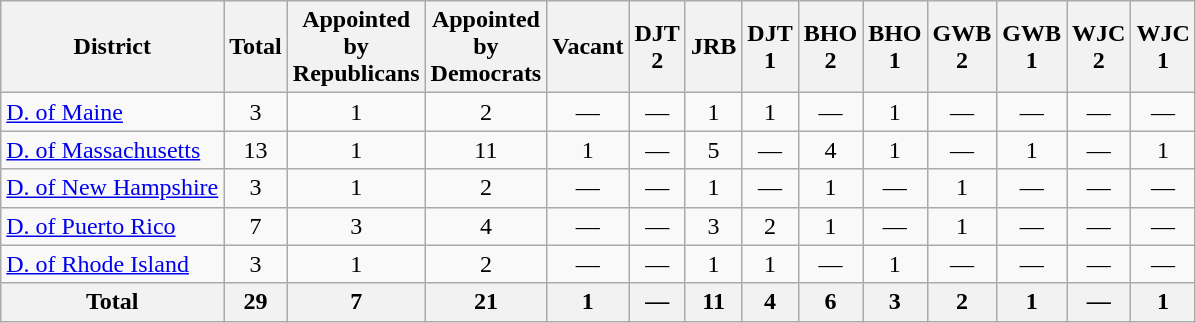<table class="wikitable" style="text-align:center;">
<tr>
<th>District</th>
<th>Total</th>
<th>Appointed<br>by<br>Republicans</th>
<th>Appointed<br>by<br>Democrats</th>
<th>Vacant</th>
<th>DJT<br>2</th>
<th>JRB</th>
<th>DJT<br>1</th>
<th>BHO<br>2</th>
<th>BHO<br>1</th>
<th>GWB<br>2</th>
<th>GWB<br>1</th>
<th>WJC<br>2</th>
<th>WJC<br>1</th>
</tr>
<tr>
<td style="text-align:left;"><a href='#'>D. of Maine</a></td>
<td>3</td>
<td>1</td>
<td>2</td>
<td>—</td>
<td>—</td>
<td>1</td>
<td>1</td>
<td>—</td>
<td>1</td>
<td>—</td>
<td>—</td>
<td>—</td>
<td>—</td>
</tr>
<tr>
<td style="text-align:left;"><a href='#'>D. of Massachusetts</a></td>
<td>13</td>
<td>1</td>
<td>11</td>
<td>1</td>
<td>—</td>
<td>5</td>
<td>—</td>
<td>4</td>
<td>1</td>
<td>—</td>
<td>1</td>
<td>—</td>
<td>1</td>
</tr>
<tr>
<td style="text-align:left;"><a href='#'>D. of New Hampshire</a></td>
<td>3</td>
<td>1</td>
<td>2</td>
<td>—</td>
<td>—</td>
<td>1</td>
<td>—</td>
<td>1</td>
<td>—</td>
<td>1</td>
<td>—</td>
<td>—</td>
<td>—</td>
</tr>
<tr>
<td style="text-align:left;"><a href='#'>D. of Puerto Rico</a></td>
<td>7</td>
<td>3</td>
<td>4</td>
<td>—</td>
<td>—</td>
<td>3</td>
<td>2</td>
<td>1</td>
<td>—</td>
<td>1</td>
<td>—</td>
<td>—</td>
<td>—</td>
</tr>
<tr>
<td style="text-align:left;"><a href='#'>D. of Rhode Island</a></td>
<td>3</td>
<td>1</td>
<td>2</td>
<td>—</td>
<td>—</td>
<td>1</td>
<td>1</td>
<td>—</td>
<td>1</td>
<td>—</td>
<td>—</td>
<td>—</td>
<td>—</td>
</tr>
<tr>
<th>Total</th>
<th>29</th>
<th>7</th>
<th>21</th>
<th>1</th>
<th>—</th>
<th>11</th>
<th>4</th>
<th>6</th>
<th>3</th>
<th>2</th>
<th>1</th>
<th>—</th>
<th>1</th>
</tr>
</table>
